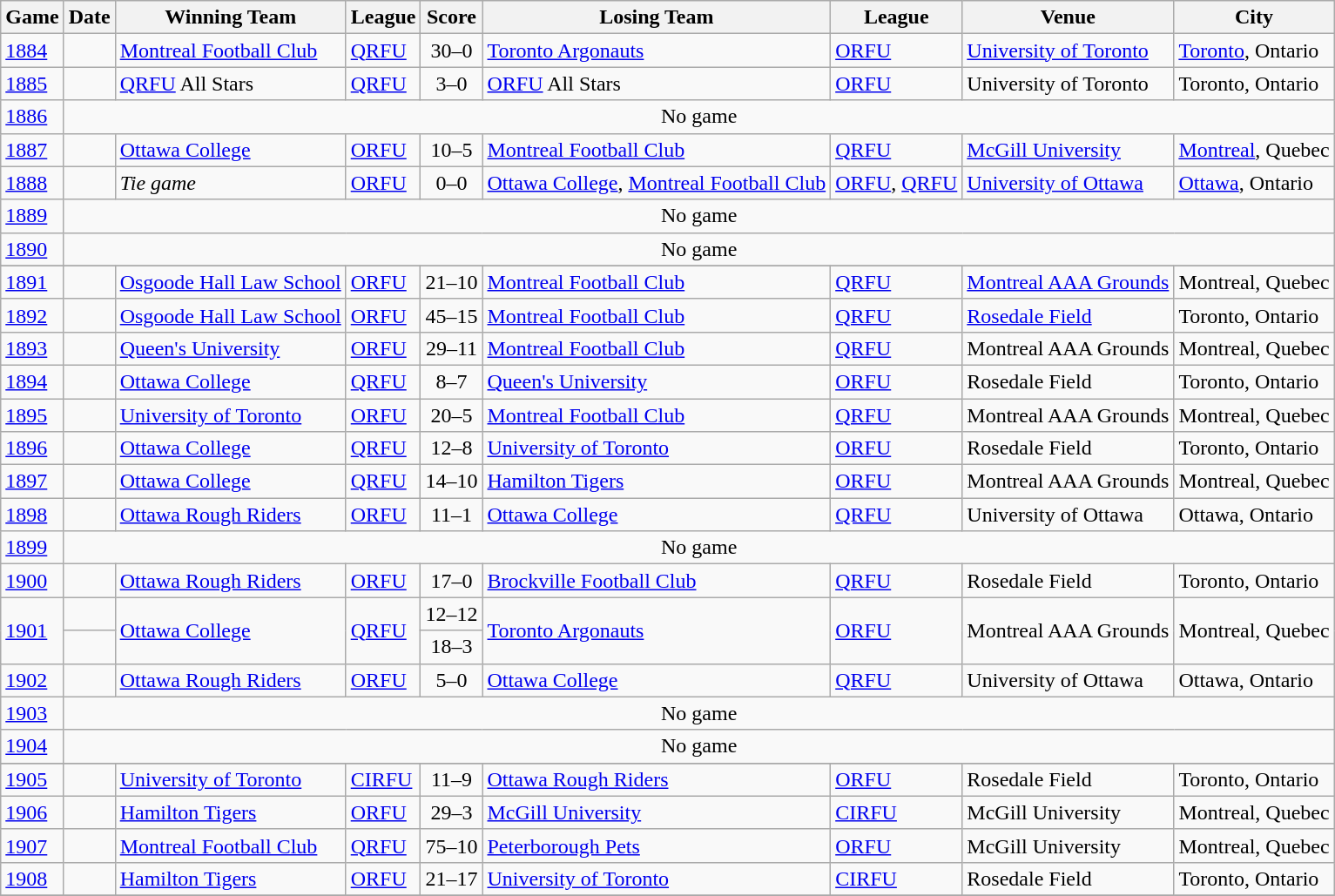<table class="wikitable sortable">
<tr>
<th>Game</th>
<th>Date</th>
<th>Winning Team</th>
<th>League</th>
<th>Score</th>
<th>Losing Team</th>
<th>League</th>
<th>Venue</th>
<th>City</th>
</tr>
<tr>
<td><a href='#'>1884</a></td>
<td></td>
<td><a href='#'>Montreal Football Club</a></td>
<td><a href='#'>QRFU</a></td>
<td align=center>30–0</td>
<td><a href='#'>Toronto Argonauts</a></td>
<td><a href='#'>ORFU</a></td>
<td><a href='#'>University of Toronto</a></td>
<td><a href='#'>Toronto</a>, Ontario</td>
</tr>
<tr>
<td><a href='#'>1885</a></td>
<td></td>
<td><a href='#'>QRFU</a> All Stars</td>
<td><a href='#'>QRFU</a></td>
<td align=center>3–0</td>
<td><a href='#'>ORFU</a> All Stars</td>
<td><a href='#'>ORFU</a></td>
<td>University of Toronto</td>
<td>Toronto, Ontario</td>
</tr>
<tr>
<td><a href='#'>1886</a></td>
<td colspan="8" align="center">No game</td>
</tr>
<tr>
<td><a href='#'>1887</a></td>
<td></td>
<td><a href='#'>Ottawa College</a></td>
<td><a href='#'>ORFU</a></td>
<td align=center>10–5</td>
<td><a href='#'>Montreal Football Club</a></td>
<td><a href='#'>QRFU</a></td>
<td><a href='#'>McGill University</a></td>
<td><a href='#'>Montreal</a>, Quebec</td>
</tr>
<tr>
<td><a href='#'>1888</a></td>
<td></td>
<td><em>Tie game</em></td>
<td><a href='#'>ORFU</a></td>
<td align=center>0–0</td>
<td><a href='#'>Ottawa College</a>, <a href='#'>Montreal Football Club</a></td>
<td><a href='#'>ORFU</a>, <a href='#'>QRFU</a></td>
<td><a href='#'>University of Ottawa</a></td>
<td><a href='#'>Ottawa</a>, Ontario</td>
</tr>
<tr>
<td><a href='#'>1889</a></td>
<td colspan="8" align="center">No game</td>
</tr>
<tr>
<td><a href='#'>1890</a></td>
<td colspan="8" align="center">No game</td>
</tr>
<tr>
</tr>
<tr>
<td><a href='#'>1891</a></td>
<td></td>
<td><a href='#'>Osgoode Hall Law School</a></td>
<td><a href='#'>ORFU</a></td>
<td align=center>21–10</td>
<td><a href='#'>Montreal Football Club</a></td>
<td><a href='#'>QRFU</a></td>
<td><a href='#'>Montreal AAA Grounds</a></td>
<td>Montreal, Quebec</td>
</tr>
<tr>
<td><a href='#'>1892</a></td>
<td></td>
<td><a href='#'>Osgoode Hall Law School</a></td>
<td><a href='#'>ORFU</a></td>
<td align=center>45–15</td>
<td><a href='#'>Montreal Football Club</a></td>
<td><a href='#'>QRFU</a></td>
<td><a href='#'>Rosedale Field</a></td>
<td>Toronto, Ontario</td>
</tr>
<tr>
<td><a href='#'>1893</a></td>
<td></td>
<td><a href='#'>Queen's University</a></td>
<td><a href='#'>ORFU</a></td>
<td align=center>29–11</td>
<td><a href='#'>Montreal Football Club</a></td>
<td><a href='#'>QRFU</a></td>
<td>Montreal AAA Grounds</td>
<td>Montreal, Quebec</td>
</tr>
<tr>
<td><a href='#'>1894</a></td>
<td></td>
<td><a href='#'>Ottawa College</a></td>
<td><a href='#'>QRFU</a></td>
<td align=center>8–7</td>
<td><a href='#'>Queen's University</a></td>
<td><a href='#'>ORFU</a></td>
<td>Rosedale Field</td>
<td>Toronto, Ontario</td>
</tr>
<tr>
<td><a href='#'>1895</a></td>
<td></td>
<td><a href='#'>University of Toronto</a></td>
<td><a href='#'>ORFU</a></td>
<td align=center>20–5</td>
<td><a href='#'>Montreal Football Club</a></td>
<td><a href='#'>QRFU</a></td>
<td>Montreal AAA Grounds</td>
<td>Montreal, Quebec</td>
</tr>
<tr>
<td><a href='#'>1896</a></td>
<td></td>
<td><a href='#'>Ottawa College</a></td>
<td><a href='#'>QRFU</a></td>
<td align=center>12–8</td>
<td><a href='#'>University of Toronto</a></td>
<td><a href='#'>ORFU</a></td>
<td>Rosedale Field</td>
<td>Toronto, Ontario</td>
</tr>
<tr>
<td><a href='#'>1897</a></td>
<td></td>
<td><a href='#'>Ottawa College</a></td>
<td><a href='#'>QRFU</a></td>
<td align=center>14–10</td>
<td><a href='#'>Hamilton Tigers</a></td>
<td><a href='#'>ORFU</a></td>
<td>Montreal AAA Grounds</td>
<td>Montreal, Quebec</td>
</tr>
<tr>
<td><a href='#'>1898</a></td>
<td></td>
<td><a href='#'>Ottawa Rough Riders</a></td>
<td><a href='#'>ORFU</a></td>
<td align=center>11–1</td>
<td><a href='#'>Ottawa College</a></td>
<td><a href='#'>QRFU</a></td>
<td>University of Ottawa</td>
<td>Ottawa, Ontario</td>
</tr>
<tr>
<td><a href='#'>1899</a></td>
<td colspan="8" align="center">No game</td>
</tr>
<tr>
<td><a href='#'>1900</a></td>
<td></td>
<td><a href='#'>Ottawa Rough Riders</a></td>
<td><a href='#'>ORFU</a></td>
<td align=center>17–0</td>
<td><a href='#'>Brockville Football Club</a></td>
<td><a href='#'>QRFU</a></td>
<td>Rosedale Field</td>
<td>Toronto, Ontario</td>
</tr>
<tr>
<td rowspan="2"><a href='#'>1901</a></td>
<td></td>
<td rowspan="2"><a href='#'>Ottawa College</a></td>
<td rowspan="2"><a href='#'>QRFU</a></td>
<td align=center>12–12</td>
<td rowspan="2"><a href='#'>Toronto Argonauts</a></td>
<td rowspan="2"><a href='#'>ORFU</a></td>
<td rowspan="2">Montreal AAA Grounds</td>
<td rowspan="2">Montreal, Quebec</td>
</tr>
<tr>
<td></td>
<td align=center>18–3</td>
</tr>
<tr>
<td><a href='#'>1902</a></td>
<td></td>
<td><a href='#'>Ottawa Rough Riders</a></td>
<td><a href='#'>ORFU</a></td>
<td align=center>5–0</td>
<td><a href='#'>Ottawa College</a></td>
<td><a href='#'>QRFU</a></td>
<td>University of Ottawa</td>
<td>Ottawa, Ontario</td>
</tr>
<tr>
<td><a href='#'>1903</a></td>
<td colspan="8" align="center">No game</td>
</tr>
<tr>
<td><a href='#'>1904</a></td>
<td colspan="8" align="center">No game</td>
</tr>
<tr>
</tr>
<tr>
<td><a href='#'>1905</a></td>
<td></td>
<td><a href='#'>University of Toronto</a></td>
<td><a href='#'>CIRFU</a></td>
<td align=center>11–9</td>
<td><a href='#'>Ottawa Rough Riders</a></td>
<td><a href='#'>ORFU</a></td>
<td>Rosedale Field</td>
<td>Toronto, Ontario</td>
</tr>
<tr>
<td><a href='#'>1906</a></td>
<td></td>
<td><a href='#'>Hamilton Tigers</a></td>
<td><a href='#'>ORFU</a></td>
<td align=center>29–3</td>
<td><a href='#'>McGill University</a></td>
<td><a href='#'>CIRFU</a></td>
<td>McGill University</td>
<td>Montreal, Quebec</td>
</tr>
<tr>
<td><a href='#'>1907</a></td>
<td></td>
<td><a href='#'>Montreal Football Club</a></td>
<td><a href='#'>QRFU</a></td>
<td align=center>75–10</td>
<td><a href='#'>Peterborough Pets</a></td>
<td><a href='#'>ORFU</a></td>
<td>McGill University</td>
<td>Montreal, Quebec</td>
</tr>
<tr>
<td><a href='#'>1908</a></td>
<td></td>
<td><a href='#'>Hamilton Tigers</a></td>
<td><a href='#'>ORFU</a></td>
<td align=center>21–17</td>
<td><a href='#'>University of Toronto</a></td>
<td><a href='#'>CIRFU</a></td>
<td>Rosedale Field</td>
<td>Toronto, Ontario</td>
</tr>
<tr>
</tr>
</table>
